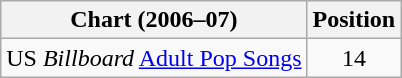<table class="wikitable">
<tr>
<th>Chart (2006–07)</th>
<th>Position</th>
</tr>
<tr>
<td>US <em>Billboard</em> <a href='#'>Adult Pop Songs</a></td>
<td align="center">14</td>
</tr>
</table>
